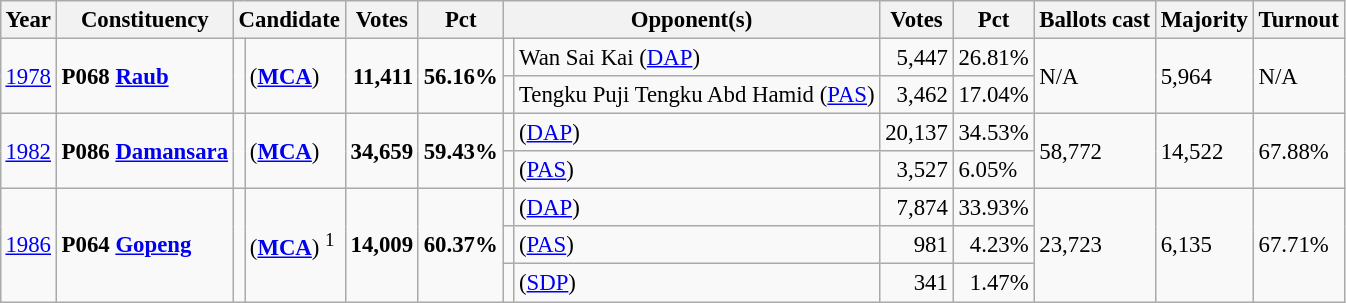<table class="wikitable" style="margin:0.5em ; font-size:95%">
<tr>
<th>Year</th>
<th>Constituency</th>
<th colspan=2>Candidate</th>
<th>Votes</th>
<th>Pct</th>
<th colspan=2>Opponent(s)</th>
<th>Votes</th>
<th>Pct</th>
<th>Ballots cast</th>
<th>Majority</th>
<th>Turnout</th>
</tr>
<tr>
<td rowspan=2><a href='#'>1978</a></td>
<td rowspan=2><strong>P068 <a href='#'>Raub</a></strong></td>
<td rowspan=2 ></td>
<td rowspan=2> (<a href='#'><strong>MCA</strong></a>)</td>
<td rowspan=2 align="right"><strong>11,411</strong></td>
<td rowspan=2><strong>56.16%</strong></td>
<td></td>
<td>Wan Sai Kai (<a href='#'>DAP</a>)</td>
<td align="right">5,447</td>
<td>26.81%</td>
<td rowspan=2>N/A</td>
<td rowspan=2>5,964</td>
<td rowspan=2>N/A</td>
</tr>
<tr>
<td></td>
<td>Tengku Puji Tengku Abd Hamid (<a href='#'>PAS</a>)</td>
<td align="right">3,462</td>
<td>17.04%</td>
</tr>
<tr>
<td rowspan=2><a href='#'>1982</a></td>
<td rowspan=2><strong>P086 <a href='#'>Damansara</a></strong></td>
<td rowspan=2 ></td>
<td rowspan=2> (<a href='#'><strong>MCA</strong></a>)</td>
<td rowspan=2 align="right"><strong>34,659</strong></td>
<td rowspan=2><strong>59.43%</strong></td>
<td></td>
<td> (<a href='#'>DAP</a>)</td>
<td align="right">20,137</td>
<td>34.53%</td>
<td rowspan=2>58,772</td>
<td rowspan=2>14,522</td>
<td rowspan=2>67.88%</td>
</tr>
<tr>
<td></td>
<td> (<a href='#'>PAS</a>)</td>
<td align="right">3,527</td>
<td align=roght>6.05%</td>
</tr>
<tr>
<td rowspan=3><a href='#'>1986</a></td>
<td rowspan=3><strong>P064 <a href='#'>Gopeng</a></strong></td>
<td rowspan=3 ></td>
<td rowspan=3> (<a href='#'><strong>MCA</strong></a>) <sup>1</sup></td>
<td rowspan=3 align="right"><strong>14,009</strong></td>
<td rowspan=3><strong>60.37%</strong></td>
<td></td>
<td> (<a href='#'>DAP</a>)</td>
<td align="right">7,874</td>
<td>33.93%</td>
<td rowspan=3>23,723</td>
<td rowspan=3>6,135</td>
<td rowspan=3>67.71%</td>
</tr>
<tr>
<td></td>
<td> (<a href='#'>PAS</a>)</td>
<td align="right">981</td>
<td align=right>4.23%</td>
</tr>
<tr>
<td bgcolor=></td>
<td> (<a href='#'>SDP</a>)</td>
<td align="right">341</td>
<td align=right>1.47%</td>
</tr>
</table>
